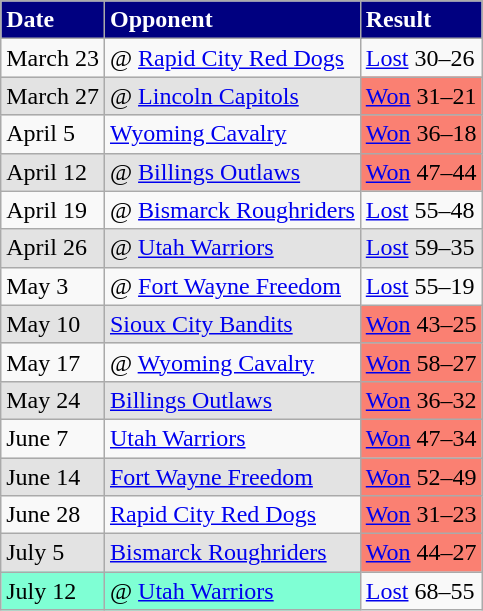<table class="wikitable">
<tr style="background:navy; color:white;">
<td><strong>Date</strong></td>
<td><strong>Opponent</strong></td>
<td><strong>Result</strong></td>
</tr>
<tr>
<td>March 23</td>
<td>@ <a href='#'>Rapid City Red Dogs</a></td>
<td><a href='#'>Lost</a> 30–26</td>
</tr>
<tr style="background: #e3e3e3;">
<td>March 27</td>
<td>@ <a href='#'>Lincoln Capitols</a></td>
<td style="background:salmon;"><a href='#'>Won</a> 31–21</td>
</tr>
<tr>
<td>April 5</td>
<td><a href='#'>Wyoming Cavalry</a></td>
<td style="background:salmon;"><a href='#'>Won</a> 36–18</td>
</tr>
<tr style="background: #e3e3e3;">
<td>April 12</td>
<td>@ <a href='#'>Billings Outlaws</a></td>
<td style="background:salmon;"><a href='#'>Won</a> 47–44</td>
</tr>
<tr>
<td>April 19</td>
<td>@ <a href='#'>Bismarck Roughriders</a></td>
<td><a href='#'>Lost</a> 55–48</td>
</tr>
<tr style="background: #e3e3e3;">
<td>April 26</td>
<td>@ <a href='#'>Utah Warriors</a></td>
<td><a href='#'>Lost</a> 59–35</td>
</tr>
<tr>
<td>May 3</td>
<td>@ <a href='#'>Fort Wayne Freedom</a></td>
<td><a href='#'>Lost</a> 55–19</td>
</tr>
<tr style="background: #e3e3e3;">
<td>May 10</td>
<td><a href='#'>Sioux City Bandits</a></td>
<td style="background:salmon;"><a href='#'>Won</a> 43–25</td>
</tr>
<tr>
<td>May 17</td>
<td>@ <a href='#'>Wyoming Cavalry</a></td>
<td style="background:salmon;"><a href='#'>Won</a> 58–27</td>
</tr>
<tr style="background: #e3e3e3;">
<td>May 24</td>
<td><a href='#'>Billings Outlaws</a></td>
<td style="background:salmon;"><a href='#'>Won</a> 36–32</td>
</tr>
<tr>
<td>June 7</td>
<td><a href='#'>Utah Warriors</a></td>
<td style="background:salmon;"><a href='#'>Won</a> 47–34</td>
</tr>
<tr style="background: #e3e3e3;">
<td>June 14</td>
<td><a href='#'>Fort Wayne Freedom</a></td>
<td style="background:salmon;"><a href='#'>Won</a> 52–49</td>
</tr>
<tr>
<td>June 28</td>
<td><a href='#'>Rapid City Red Dogs</a></td>
<td style="background:salmon;"><a href='#'>Won</a> 31–23</td>
</tr>
<tr style="background: #e3e3e3;">
<td>July 5</td>
<td><a href='#'>Bismarck Roughriders</a></td>
<td style="background:salmon;"><a href='#'>Won</a> 44–27</td>
</tr>
<tr>
<td style="background:#7fffd4;">July 12</td>
<td style="background:#7fffd4;">@ <a href='#'>Utah Warriors</a></td>
<td><a href='#'>Lost</a> 68–55</td>
</tr>
</table>
